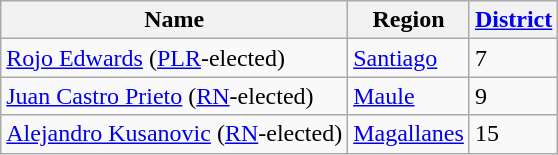<table class="wikitable">
<tr>
<th>Name</th>
<th>Region</th>
<th><a href='#'>District</a></th>
</tr>
<tr>
<td><a href='#'>Rojo Edwards</a> (<a href='#'>PLR</a>-elected)</td>
<td><a href='#'>Santiago</a></td>
<td>7</td>
</tr>
<tr>
<td><a href='#'>Juan Castro Prieto</a> (<a href='#'>RN</a>-elected)</td>
<td><a href='#'>Maule</a></td>
<td>9</td>
</tr>
<tr>
<td><a href='#'>Alejandro Kusanovic</a> (<a href='#'>RN</a>-elected)</td>
<td><a href='#'>Magallanes</a></td>
<td>15</td>
</tr>
</table>
